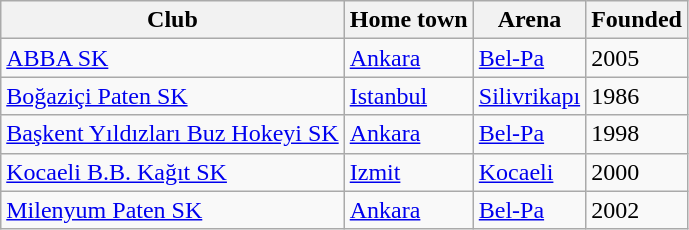<table class="wikitable">
<tr>
<th>Club</th>
<th>Home town</th>
<th>Arena</th>
<th>Founded</th>
</tr>
<tr>
<td><a href='#'>ABBA SK</a></td>
<td><a href='#'>Ankara</a></td>
<td><a href='#'>Bel-Pa</a></td>
<td>2005</td>
</tr>
<tr>
<td><a href='#'>Boğaziçi Paten SK</a></td>
<td><a href='#'>Istanbul</a></td>
<td><a href='#'>Silivrikapı</a></td>
<td>1986</td>
</tr>
<tr>
<td><a href='#'>Başkent Yıldızları Buz Hokeyi SK</a></td>
<td><a href='#'>Ankara</a></td>
<td><a href='#'>Bel-Pa</a></td>
<td>1998</td>
</tr>
<tr>
<td><a href='#'>Kocaeli B.B. Kağıt SK</a></td>
<td><a href='#'>Izmit</a></td>
<td><a href='#'>Kocaeli</a></td>
<td>2000</td>
</tr>
<tr>
<td><a href='#'>Milenyum Paten SK</a></td>
<td><a href='#'>Ankara</a></td>
<td><a href='#'>Bel-Pa</a></td>
<td>2002</td>
</tr>
</table>
